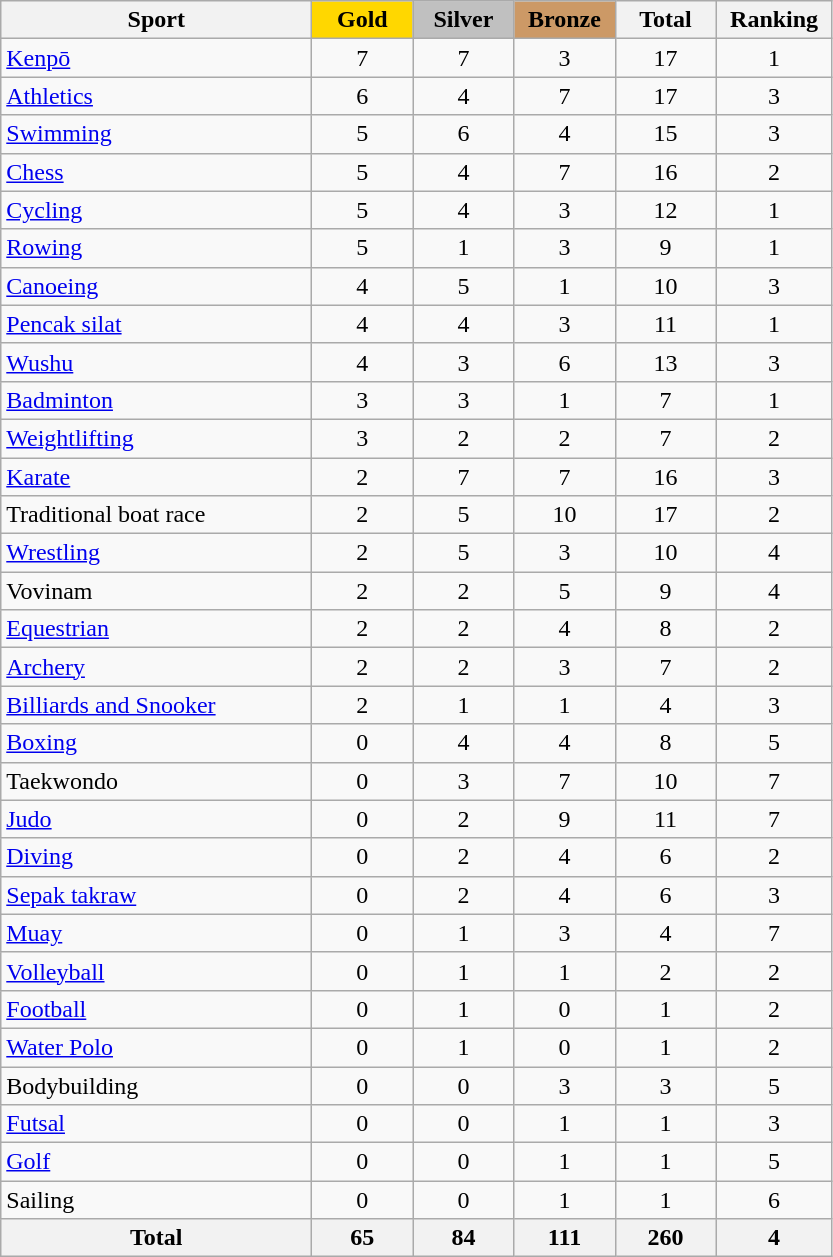<table class="wikitable sortable" style="text-align:center;">
<tr>
<th width=200>Sport</th>
<td bgcolor=gold width=60><strong>Gold</strong></td>
<td bgcolor=silver width=60><strong>Silver</strong></td>
<td bgcolor=#cc9966 width=60><strong>Bronze</strong></td>
<th width=60>Total</th>
<th width=70>Ranking</th>
</tr>
<tr>
<td align=left><a href='#'>Kenpō</a></td>
<td>7</td>
<td>7</td>
<td>3</td>
<td>17</td>
<td>1</td>
</tr>
<tr>
<td align=left><a href='#'>Athletics</a></td>
<td>6</td>
<td>4</td>
<td>7</td>
<td>17</td>
<td>3</td>
</tr>
<tr>
<td align=left><a href='#'>Swimming</a></td>
<td>5</td>
<td>6</td>
<td>4</td>
<td>15</td>
<td>3</td>
</tr>
<tr>
<td align=left><a href='#'>Chess</a></td>
<td>5</td>
<td>4</td>
<td>7</td>
<td>16</td>
<td>2</td>
</tr>
<tr>
<td align=left><a href='#'>Cycling</a></td>
<td>5</td>
<td>4</td>
<td>3</td>
<td>12</td>
<td>1</td>
</tr>
<tr>
<td align=left><a href='#'>Rowing</a></td>
<td>5</td>
<td>1</td>
<td>3</td>
<td>9</td>
<td>1</td>
</tr>
<tr>
<td align=left><a href='#'>Canoeing</a></td>
<td>4</td>
<td>5</td>
<td>1</td>
<td>10</td>
<td>3</td>
</tr>
<tr>
<td align=left><a href='#'>Pencak silat</a></td>
<td>4</td>
<td>4</td>
<td>3</td>
<td>11</td>
<td>1</td>
</tr>
<tr>
<td align=left><a href='#'>Wushu</a></td>
<td>4</td>
<td>3</td>
<td>6</td>
<td>13</td>
<td>3</td>
</tr>
<tr>
<td align=left><a href='#'>Badminton</a></td>
<td>3</td>
<td>3</td>
<td>1</td>
<td>7</td>
<td>1</td>
</tr>
<tr>
<td align=left><a href='#'>Weightlifting</a></td>
<td>3</td>
<td>2</td>
<td>2</td>
<td>7</td>
<td>2</td>
</tr>
<tr>
<td align=left><a href='#'>Karate</a></td>
<td>2</td>
<td>7</td>
<td>7</td>
<td>16</td>
<td>3</td>
</tr>
<tr>
<td align=left>Traditional boat race</td>
<td>2</td>
<td>5</td>
<td>10</td>
<td>17</td>
<td>2</td>
</tr>
<tr>
<td align=left><a href='#'>Wrestling</a></td>
<td>2</td>
<td>5</td>
<td>3</td>
<td>10</td>
<td>4</td>
</tr>
<tr>
<td align=left>Vovinam</td>
<td>2</td>
<td>2</td>
<td>5</td>
<td>9</td>
<td>4</td>
</tr>
<tr>
<td align=left><a href='#'>Equestrian</a></td>
<td>2</td>
<td>2</td>
<td>4</td>
<td>8</td>
<td>2</td>
</tr>
<tr>
<td align=left><a href='#'>Archery</a></td>
<td>2</td>
<td>2</td>
<td>3</td>
<td>7</td>
<td>2</td>
</tr>
<tr>
<td align=left><a href='#'>Billiards and Snooker</a></td>
<td>2</td>
<td>1</td>
<td>1</td>
<td>4</td>
<td>3</td>
</tr>
<tr>
<td align=left><a href='#'>Boxing</a></td>
<td>0</td>
<td>4</td>
<td>4</td>
<td>8</td>
<td>5</td>
</tr>
<tr>
<td align=left>Taekwondo</td>
<td>0</td>
<td>3</td>
<td>7</td>
<td>10</td>
<td>7</td>
</tr>
<tr>
<td align=left><a href='#'>Judo</a></td>
<td>0</td>
<td>2</td>
<td>9</td>
<td>11</td>
<td>7</td>
</tr>
<tr>
<td align=left><a href='#'>Diving</a></td>
<td>0</td>
<td>2</td>
<td>4</td>
<td>6</td>
<td>2</td>
</tr>
<tr>
<td align=left><a href='#'>Sepak takraw</a></td>
<td>0</td>
<td>2</td>
<td>4</td>
<td>6</td>
<td>3</td>
</tr>
<tr>
<td align=left><a href='#'>Muay</a></td>
<td>0</td>
<td>1</td>
<td>3</td>
<td>4</td>
<td>7</td>
</tr>
<tr>
<td align=left><a href='#'>Volleyball</a></td>
<td>0</td>
<td>1</td>
<td>1</td>
<td>2</td>
<td>2</td>
</tr>
<tr>
<td align=left><a href='#'>Football</a></td>
<td>0</td>
<td>1</td>
<td>0</td>
<td>1</td>
<td>2</td>
</tr>
<tr>
<td align=left><a href='#'>Water Polo</a></td>
<td>0</td>
<td>1</td>
<td>0</td>
<td>1</td>
<td>2</td>
</tr>
<tr>
<td align=left>Bodybuilding</td>
<td>0</td>
<td>0</td>
<td>3</td>
<td>3</td>
<td>5</td>
</tr>
<tr>
<td align=left><a href='#'>Futsal</a></td>
<td>0</td>
<td>0</td>
<td>1</td>
<td>1</td>
<td>3</td>
</tr>
<tr>
<td align=left><a href='#'>Golf</a></td>
<td>0</td>
<td>0</td>
<td>1</td>
<td>1</td>
<td>5</td>
</tr>
<tr>
<td align=left>Sailing</td>
<td>0</td>
<td>0</td>
<td>1</td>
<td>1</td>
<td>6</td>
</tr>
<tr>
<th>Total</th>
<th>65</th>
<th>84</th>
<th>111</th>
<th>260</th>
<th>4</th>
</tr>
</table>
